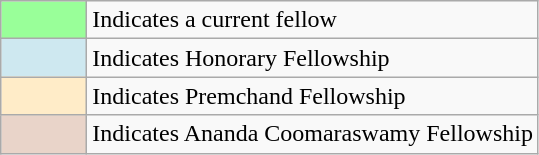<table class="wikitable">
<tr>
<td align=center style="width:50px;background-color:#9F9;"></td>
<td>Indicates a current fellow</td>
</tr>
<tr>
<td align=center style="width:50px;background-color:#CEE8F0;"></td>
<td>Indicates Honorary Fellowship</td>
</tr>
<tr>
<td align=center style="width:50px;background-color:#FFECC8;"></td>
<td>Indicates Premchand Fellowship</td>
</tr>
<tr>
<td align=center style="width:50px;background-color:#E9D4C9;"></td>
<td>Indicates Ananda Coomaraswamy Fellowship</td>
</tr>
</table>
